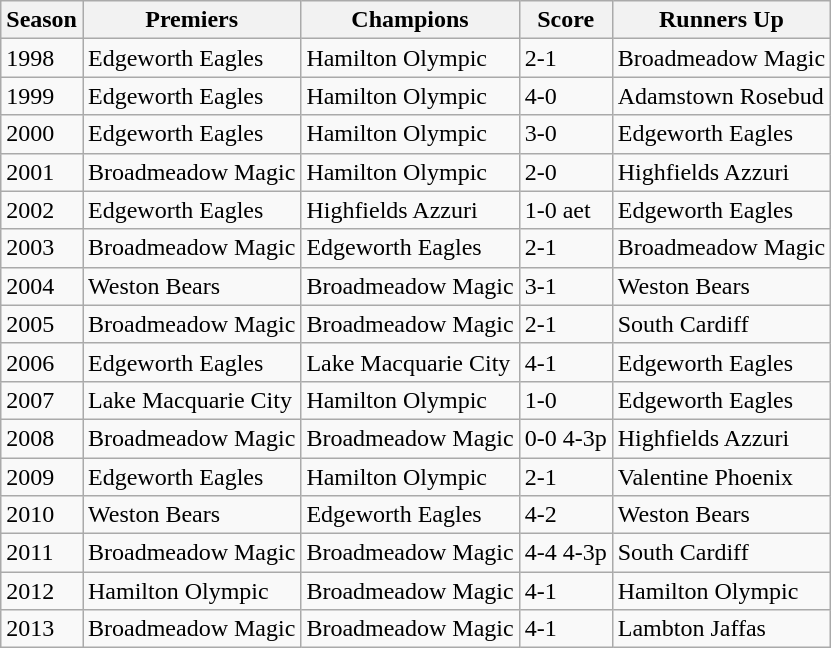<table class="wikitable">
<tr>
<th>Season</th>
<th>Premiers</th>
<th>Champions</th>
<th>Score</th>
<th>Runners Up</th>
</tr>
<tr>
<td>1998</td>
<td>Edgeworth Eagles</td>
<td>Hamilton  Olympic</td>
<td>2-1</td>
<td>Broadmeadow  Magic</td>
</tr>
<tr>
<td>1999</td>
<td>Edgeworth Eagles</td>
<td>Hamilton Olympic</td>
<td>4-0</td>
<td>Adamstown Rosebud</td>
</tr>
<tr>
<td>2000</td>
<td>Edgeworth Eagles</td>
<td>Hamilton Olympic</td>
<td>3-0</td>
<td>Edgeworth Eagles</td>
</tr>
<tr>
<td>2001</td>
<td>Broadmeadow  Magic</td>
<td>Hamilton Olympic</td>
<td>2-0</td>
<td>Highfields Azzuri</td>
</tr>
<tr>
<td>2002</td>
<td>Edgeworth Eagles</td>
<td>Highfields Azzuri</td>
<td>1-0 aet</td>
<td>Edgeworth Eagles</td>
</tr>
<tr>
<td>2003</td>
<td>Broadmeadow Magic</td>
<td>Edgeworth Eagles</td>
<td>2-1</td>
<td>Broadmeadow Magic</td>
</tr>
<tr>
<td>2004</td>
<td>Weston Bears</td>
<td>Broadmeadow Magic</td>
<td>3-1</td>
<td>Weston Bears</td>
</tr>
<tr>
<td>2005</td>
<td>Broadmeadow Magic</td>
<td>Broadmeadow Magic</td>
<td>2-1</td>
<td>South Cardiff</td>
</tr>
<tr>
<td>2006</td>
<td>Edgeworth Eagles</td>
<td>Lake Macquarie City</td>
<td>4-1</td>
<td>Edgeworth Eagles</td>
</tr>
<tr>
<td>2007</td>
<td>Lake Macquarie City</td>
<td>Hamilton Olympic</td>
<td>1-0</td>
<td>Edgeworth Eagles</td>
</tr>
<tr>
<td>2008</td>
<td>Broadmeadow Magic</td>
<td>Broadmeadow Magic</td>
<td>0-0 4-3p</td>
<td>Highfields Azzuri</td>
</tr>
<tr>
<td>2009</td>
<td>Edgeworth Eagles</td>
<td>Hamilton Olympic</td>
<td>2-1</td>
<td>Valentine Phoenix</td>
</tr>
<tr>
<td>2010</td>
<td>Weston Bears</td>
<td>Edgeworth Eagles</td>
<td>4-2</td>
<td>Weston Bears</td>
</tr>
<tr>
<td>2011</td>
<td>Broadmeadow Magic</td>
<td>Broadmeadow Magic</td>
<td>4-4 4-3p</td>
<td>South Cardiff</td>
</tr>
<tr>
<td>2012</td>
<td>Hamilton Olympic</td>
<td>Broadmeadow Magic</td>
<td>4-1</td>
<td>Hamilton Olympic</td>
</tr>
<tr>
<td>2013</td>
<td>Broadmeadow Magic</td>
<td>Broadmeadow Magic</td>
<td>4-1</td>
<td>Lambton Jaffas</td>
</tr>
</table>
